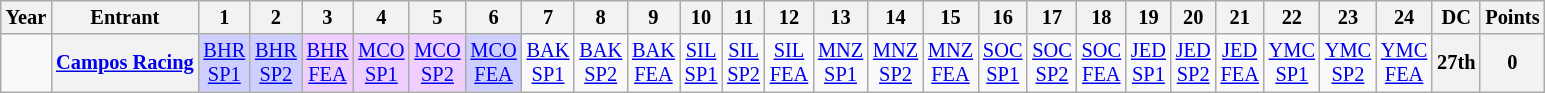<table class="wikitable" style="text-align:center; font-size:85%">
<tr>
<th>Year</th>
<th>Entrant</th>
<th>1</th>
<th>2</th>
<th>3</th>
<th>4</th>
<th>5</th>
<th>6</th>
<th>7</th>
<th>8</th>
<th>9</th>
<th>10</th>
<th>11</th>
<th>12</th>
<th>13</th>
<th>14</th>
<th>15</th>
<th>16</th>
<th>17</th>
<th>18</th>
<th>19</th>
<th>20</th>
<th>21</th>
<th>22</th>
<th>23</th>
<th>24</th>
<th>DC</th>
<th>Points</th>
</tr>
<tr>
<td></td>
<th nowrap><a href='#'>Campos Racing</a></th>
<td style="background:#CFCFFF;"><a href='#'>BHR<br>SP1</a><br></td>
<td style="background:#CFCFFF;"><a href='#'>BHR<br>SP2</a><br></td>
<td style="background:#EFCFFF;"><a href='#'>BHR<br>FEA</a><br></td>
<td style="background:#EFCFFF;"><a href='#'>MCO<br>SP1</a><br></td>
<td style="background:#EFCFFF;"><a href='#'>MCO<br>SP2</a><br></td>
<td style="background:#CFCFFF;"><a href='#'>MCO<br>FEA</a><br></td>
<td><a href='#'>BAK<br>SP1</a></td>
<td><a href='#'>BAK<br>SP2</a></td>
<td><a href='#'>BAK<br>FEA</a></td>
<td><a href='#'>SIL<br>SP1</a></td>
<td><a href='#'>SIL<br>SP2</a></td>
<td><a href='#'>SIL<br>FEA</a></td>
<td><a href='#'>MNZ<br>SP1</a></td>
<td><a href='#'>MNZ<br>SP2</a></td>
<td><a href='#'>MNZ<br>FEA</a></td>
<td><a href='#'>SOC<br>SP1</a></td>
<td><a href='#'>SOC<br>SP2</a></td>
<td><a href='#'>SOC<br>FEA</a></td>
<td><a href='#'>JED<br>SP1</a></td>
<td><a href='#'>JED<br>SP2</a></td>
<td><a href='#'>JED<br>FEA</a></td>
<td><a href='#'>YMC<br>SP1</a></td>
<td><a href='#'>YMC<br>SP2</a></td>
<td><a href='#'>YMC<br>FEA</a></td>
<th>27th</th>
<th>0</th>
</tr>
</table>
